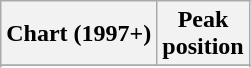<table class="wikitable">
<tr>
<th>Chart (1997+)</th>
<th>Peak<br>position</th>
</tr>
<tr>
</tr>
<tr>
</tr>
</table>
